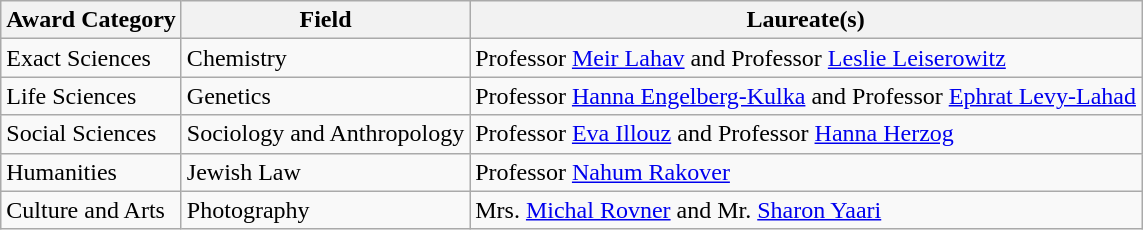<table class="wikitable">
<tr>
<th>Award Category</th>
<th>Field</th>
<th>Laureate(s)</th>
</tr>
<tr>
<td>Exact Sciences</td>
<td>Chemistry</td>
<td>Professor <a href='#'>Meir Lahav</a> and Professor <a href='#'>Leslie Leiserowitz</a></td>
</tr>
<tr>
<td>Life Sciences</td>
<td>Genetics</td>
<td>Professor <a href='#'>Hanna Engelberg-Kulka</a> and Professor <a href='#'>Ephrat Levy-Lahad</a></td>
</tr>
<tr>
<td>Social Sciences</td>
<td>Sociology and Anthropology</td>
<td>Professor <a href='#'>Eva Illouz</a> and Professor <a href='#'>Hanna Herzog</a></td>
</tr>
<tr>
<td>Humanities</td>
<td>Jewish Law</td>
<td>Professor <a href='#'>Nahum Rakover</a></td>
</tr>
<tr>
<td>Culture and Arts</td>
<td>Photography</td>
<td>Mrs. <a href='#'>Michal Rovner</a> and Mr. <a href='#'>Sharon Yaari</a></td>
</tr>
</table>
